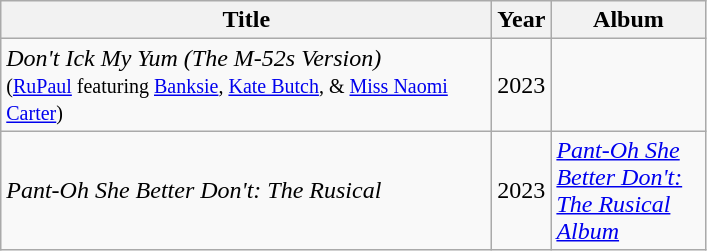<table class="wikitable plainrowheaders" style="text-align:left;">
<tr>
<th scope="col"  style="width:20em;">Title</th>
<th scope="col"  style="width:2em;">Year</th>
<th scope="col"  style="width:6em;">Album</th>
</tr>
<tr>
<td scope="row"><em>Don't Ick My Yum (The M-52s Version)</em><br><small>(<a href='#'>RuPaul</a> featuring <a href='#'>Banksie</a>, <a href='#'>Kate Butch</a>, & <a href='#'>Miss Naomi Carter</a>)</small></td>
<td>2023</td>
<td></td>
</tr>
<tr>
<td scope="row"><em>Pant-Oh She Better Don't: The Rusical</em></td>
<td>2023</td>
<td><em><a href='#'>Pant-Oh She Better Don't: The Rusical Album</a></em></td>
</tr>
</table>
